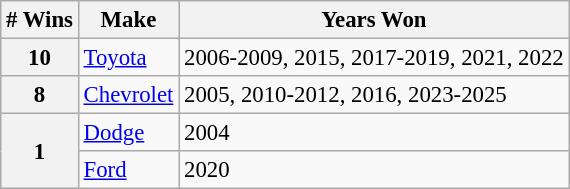<table class="wikitable" style="font-size: 95%;">
<tr>
<th># Wins</th>
<th>Make</th>
<th>Years Won</th>
</tr>
<tr>
<th>10</th>
<td> <a href='#'>Toyota</a></td>
<td>2006-2009, 2015, 2017-2019, 2021, 2022</td>
</tr>
<tr>
<th>8</th>
<td> <a href='#'>Chevrolet</a></td>
<td>2005, 2010-2012, 2016, 2023-2025</td>
</tr>
<tr>
<th rowspan="2">1</th>
<td> <a href='#'>Dodge</a></td>
<td>2004</td>
</tr>
<tr>
<td> <a href='#'>Ford</a></td>
<td>2020</td>
</tr>
</table>
